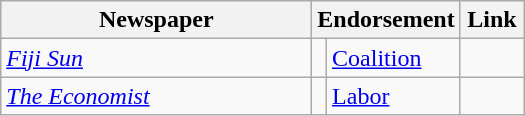<table class="wikitable">
<tr>
<th style="width:200px;">Newspaper</th>
<th colspan=2>Endorsement</th>
<th style="width:35px;">Link</th>
</tr>
<tr>
<td><em><a href='#'>Fiji Sun</a></em></td>
<td></td>
<td><a href='#'>Coalition</a></td>
<td></td>
</tr>
<tr>
<td><em><a href='#'>The Economist</a></em></td>
<td></td>
<td><a href='#'>Labor</a></td>
<td></td>
</tr>
</table>
